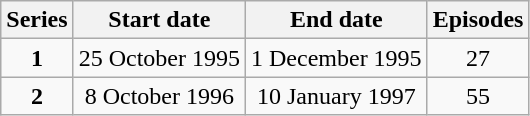<table class="wikitable" style="text-align:center;">
<tr>
<th>Series</th>
<th>Start date</th>
<th>End date</th>
<th>Episodes</th>
</tr>
<tr>
<td><strong>1</strong></td>
<td>25 October 1995</td>
<td>1 December 1995</td>
<td>27</td>
</tr>
<tr>
<td><strong>2</strong></td>
<td>8 October 1996</td>
<td>10 January 1997</td>
<td>55</td>
</tr>
</table>
